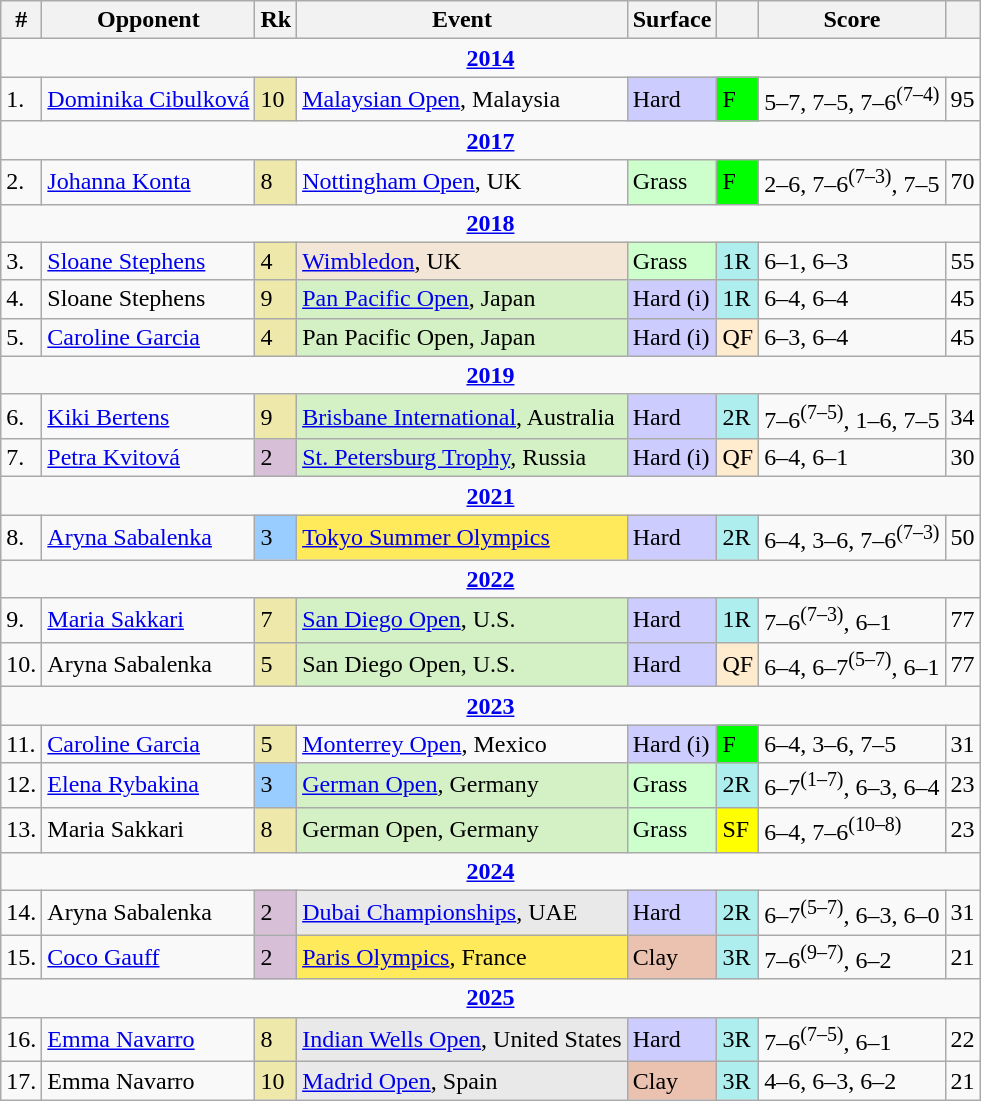<table class="wikitable sortable">
<tr>
<th>#</th>
<th>Opponent</th>
<th>Rk</th>
<th>Event</th>
<th>Surface</th>
<th></th>
<th>Score</th>
<th></th>
</tr>
<tr>
<td colspan="8" style="text-align:center"><strong><a href='#'>2014</a></strong></td>
</tr>
<tr>
<td>1.</td>
<td> <a href='#'>Dominika Cibulková</a></td>
<td style="background:#eee8aa;">10</td>
<td><a href='#'>Malaysian Open</a>, Malaysia</td>
<td style="background:#ccf;">Hard</td>
<td style="background:lime;">F</td>
<td>5–7, 7–5, 7–6<sup>(7–4)</sup></td>
<td>95</td>
</tr>
<tr>
<td colspan="8" style="text-align:center"><strong><a href='#'>2017</a></strong></td>
</tr>
<tr>
<td>2.</td>
<td> <a href='#'>Johanna Konta</a></td>
<td style="background:#eee8aa;">8</td>
<td><a href='#'>Nottingham Open</a>, UK</td>
<td style="background:#cfc;">Grass</td>
<td style="background:lime;">F</td>
<td>2–6, 7–6<sup>(7–3)</sup>, 7–5</td>
<td>70</td>
</tr>
<tr>
<td colspan="8" style="text-align:center"><strong><a href='#'>2018</a></strong></td>
</tr>
<tr>
<td>3.</td>
<td> <a href='#'>Sloane Stephens</a></td>
<td style="background:#eee8aa;">4</td>
<td style="background:#f3e6d7;"><a href='#'>Wimbledon</a>, UK</td>
<td style="background:#cfc;">Grass</td>
<td style="background:#afeeee;">1R</td>
<td>6–1, 6–3</td>
<td>55</td>
</tr>
<tr>
<td>4.</td>
<td> Sloane Stephens</td>
<td style="background:#eee8aa;">9</td>
<td style="background:#d4f1c5;"><a href='#'>Pan Pacific Open</a>, Japan</td>
<td style="background:#ccf;">Hard (i)</td>
<td style="background:#afeeee;">1R</td>
<td>6–4, 6–4</td>
<td>45</td>
</tr>
<tr>
<td>5.</td>
<td> <a href='#'>Caroline Garcia</a></td>
<td style="background:#eee8aa;">4</td>
<td style="background:#d4f1c5;">Pan Pacific Open, Japan</td>
<td style="background:#ccf;">Hard (i)</td>
<td style="background:#ffebcd;">QF</td>
<td>6–3, 6–4</td>
<td>45</td>
</tr>
<tr>
<td colspan="8" style="text-align:center"><strong><a href='#'>2019</a></strong></td>
</tr>
<tr>
<td>6.</td>
<td> <a href='#'>Kiki Bertens</a></td>
<td style="background:#eee8aa;">9</td>
<td bgcolor="d4f1c5"><a href='#'>Brisbane International</a>, Australia</td>
<td style="background:#ccf;">Hard</td>
<td style="background:#afeeee;">2R</td>
<td>7–6<sup>(7–5)</sup>, 1–6, 7–5</td>
<td>34</td>
</tr>
<tr>
<td>7.</td>
<td> <a href='#'>Petra Kvitová</a></td>
<td style="background:thistle;">2</td>
<td bgcolor="d4f1c5"><a href='#'>St. Petersburg Trophy</a>, Russia</td>
<td style="background:#ccf;">Hard (i)</td>
<td style="background:#ffebcd;">QF</td>
<td>6–4, 6–1</td>
<td>30</td>
</tr>
<tr>
<td colspan="8" style="text-align:center"><strong><a href='#'>2021</a></strong></td>
</tr>
<tr>
<td>8.</td>
<td> <a href='#'>Aryna Sabalenka</a></td>
<td style="background:#99ccff">3</td>
<td bgcolor="FFEA5C"><a href='#'>Tokyo Summer Olympics</a></td>
<td bgcolor="ccccff">Hard</td>
<td bgcolor="afeeee">2R</td>
<td>6–4, 3–6, 7–6<sup>(7–3)</sup></td>
<td>50</td>
</tr>
<tr>
<td colspan="8" style="text-align:center"><strong><a href='#'>2022</a></strong></td>
</tr>
<tr>
<td>9.</td>
<td> <a href='#'>Maria Sakkari</a></td>
<td bgcolor="eee8AA">7</td>
<td bgcolor="d4f1c5"><a href='#'>San Diego Open</a>, U.S.</td>
<td bgcolor="ccccff">Hard</td>
<td bgcolor="afeeee">1R</td>
<td>7–6<sup>(7–3)</sup>, 6–1</td>
<td>77</td>
</tr>
<tr>
<td>10.</td>
<td> Aryna Sabalenka</td>
<td bgcolor="eee8AA">5</td>
<td bgcolor="d4f1c5">San Diego Open, U.S.</td>
<td bgcolor="ccccff">Hard</td>
<td bgcolor="ffebcd">QF</td>
<td>6–4, 6–7<sup>(5–7)</sup>, 6–1</td>
<td>77</td>
</tr>
<tr>
<td colspan="8" style="text-align:center"><strong><a href='#'>2023</a></strong></td>
</tr>
<tr>
<td>11.</td>
<td> <a href='#'>Caroline Garcia</a></td>
<td style="background:#eee8aa;">5</td>
<td><a href='#'>Monterrey Open</a>, Mexico</td>
<td style="background:#ccf;">Hard (i)</td>
<td style="background:lime;">F</td>
<td>6–4, 3–6, 7–5</td>
<td>31</td>
</tr>
<tr>
<td>12.</td>
<td> <a href='#'>Elena Rybakina</a></td>
<td style="background:#99ccff;">3</td>
<td bgcolor="d4f1c5"><a href='#'>German Open</a>, Germany</td>
<td style="background:#cfc;">Grass</td>
<td style="background:#afeeee;">2R</td>
<td>6–7<sup>(1–7)</sup>, 6–3, 6–4</td>
<td>23</td>
</tr>
<tr>
<td>13.</td>
<td> Maria Sakkari</td>
<td bgcolor="eee8AA">8</td>
<td bgcolor="d4f1c5">German Open, Germany</td>
<td style="background:#cfc;">Grass</td>
<td style="background:yellow;">SF</td>
<td>6–4, 7–6<sup>(10–8)</sup></td>
<td>23</td>
</tr>
<tr>
<td colspan="8" style="text-align:center"><strong><a href='#'>2024</a></strong></td>
</tr>
<tr>
<td>14.</td>
<td> Aryna Sabalenka</td>
<td style="background:thistle">2</td>
<td bgcolor="e9e9e9"><a href='#'>Dubai Championships</a>, UAE</td>
<td bgcolor="ccccff">Hard</td>
<td bgcolor="afeeee">2R</td>
<td>6–7<sup>(5–7)</sup>, 6–3, 6–0</td>
<td>31</td>
</tr>
<tr>
<td>15.</td>
<td> <a href='#'>Coco Gauff</a></td>
<td bgcolor=thistle>2</td>
<td bgcolor=FFEA5C><a href='#'>Paris Olympics</a>, France</td>
<td bgcolor=EBC2AF>Clay</td>
<td bgcolor=afeeee>3R</td>
<td>7–6<sup>(9–7)</sup>, 6–2</td>
<td>21</td>
</tr>
<tr>
<td colspan="9" style="text-align:center"><strong><a href='#'>2025</a></strong></td>
</tr>
<tr>
<td>16.</td>
<td> <a href='#'>Emma Navarro</a></td>
<td bgcolor=eee8AA>8</td>
<td bgcolor=e9e9e9><a href='#'>Indian Wells Open</a>, United States</td>
<td bgcolor=ccccff>Hard</td>
<td bgcolor=afeeee>3R</td>
<td>7–6<sup>(7–5)</sup>, 6–1</td>
<td>22</td>
</tr>
<tr>
<td>17.</td>
<td> Emma Navarro</td>
<td bgcolor=eee8AA>10</td>
<td bgcolor=e9e9e9><a href='#'>Madrid Open</a>, Spain</td>
<td bgcolor=EBC2AF>Clay</td>
<td bgcolor=afeeee>3R</td>
<td>4–6, 6–3, 6–2</td>
<td>21</td>
</tr>
</table>
